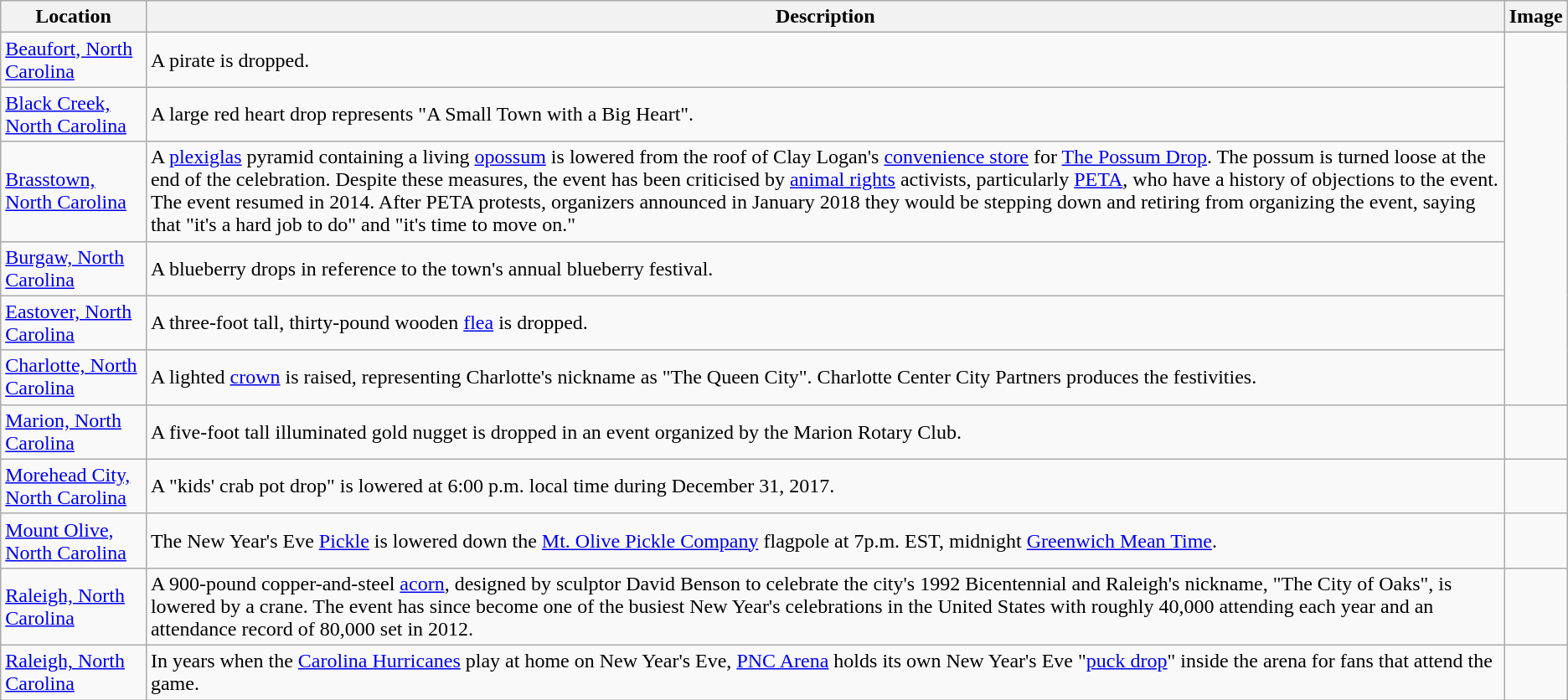<table class="wikitable">
<tr>
<th>Location</th>
<th>Description</th>
<th>Image</th>
</tr>
<tr>
<td><a href='#'>Beaufort, North Carolina</a></td>
<td>A pirate is dropped.</td>
</tr>
<tr>
<td><a href='#'>Black Creek, North Carolina</a></td>
<td>A large red heart drop represents "A Small Town with a Big Heart".</td>
</tr>
<tr>
<td><a href='#'>Brasstown, North Carolina</a></td>
<td>A <a href='#'>plexiglas</a> pyramid containing a living <a href='#'>opossum</a> is lowered from the roof of Clay Logan's <a href='#'>convenience store</a> for <a href='#'>The Possum Drop</a>. The possum is turned loose at the end of the celebration. Despite these measures, the event has been criticised by <a href='#'>animal rights</a> activists, particularly <a href='#'>PETA</a>, who have a history of objections to the event. The event resumed in 2014. After PETA protests, organizers announced in January 2018 they would be stepping down and retiring from organizing the event, saying that "it's a hard job to do" and "it's time to move on."</td>
</tr>
<tr>
<td><a href='#'>Burgaw, North Carolina</a></td>
<td>A blueberry drops in reference to the town's annual blueberry festival.</td>
</tr>
<tr>
<td><a href='#'>Eastover, North Carolina</a></td>
<td>A three-foot tall, thirty-pound wooden <a href='#'>flea</a> is dropped.</td>
</tr>
<tr>
<td><a href='#'>Charlotte, North Carolina</a></td>
<td>A lighted <a href='#'>crown</a> is raised, representing Charlotte's nickname as "The Queen City". Charlotte Center City Partners produces the festivities.</td>
</tr>
<tr>
<td><a href='#'>Marion, North Carolina</a></td>
<td>A five-foot tall illuminated gold nugget is dropped in an event organized by the Marion Rotary Club.</td>
<td></td>
</tr>
<tr>
<td><a href='#'>Morehead City, North Carolina</a></td>
<td>A "kids' crab pot drop" is lowered at 6:00 p.m. local time during December 31, 2017.</td>
</tr>
<tr>
<td><a href='#'>Mount Olive, North Carolina</a></td>
<td>The New Year's Eve <a href='#'>Pickle</a> is lowered down the <a href='#'>Mt. Olive Pickle Company</a> flagpole at 7p.m. EST, midnight <a href='#'>Greenwich Mean Time</a>.</td>
<td></td>
</tr>
<tr>
<td><a href='#'>Raleigh, North Carolina</a></td>
<td>A 900-pound copper-and-steel <a href='#'>acorn</a>, designed by sculptor David Benson to celebrate the city's 1992 Bicentennial and Raleigh's nickname, "The City of Oaks", is lowered by a crane. The event has since become one of the busiest New Year's celebrations in the United States with roughly 40,000 attending each year and an attendance record of 80,000 set in 2012.</td>
<td></td>
</tr>
<tr>
<td><a href='#'>Raleigh, North Carolina</a></td>
<td>In years when the <a href='#'>Carolina Hurricanes</a> play at home on New Year's Eve, <a href='#'>PNC Arena</a> holds its own New Year's Eve "<a href='#'>puck drop</a>" inside the arena for fans that attend the game.</td>
</tr>
</table>
